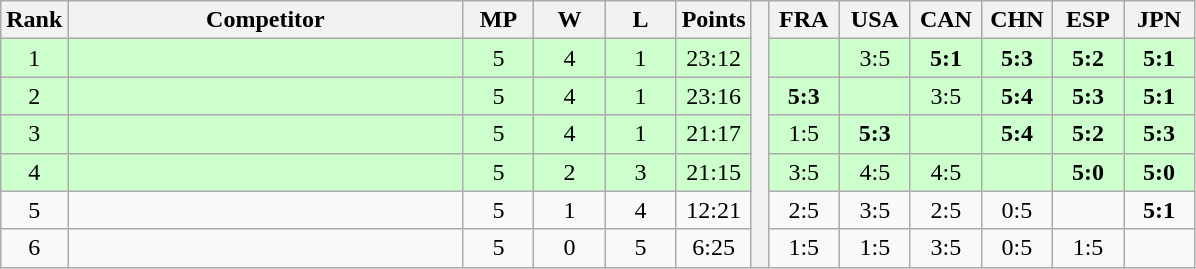<table class="wikitable" style="text-align:center">
<tr>
<th>Rank</th>
<th style="width:16em">Competitor</th>
<th style="width:2.5em">MP</th>
<th style="width:2.5em">W</th>
<th style="width:2.5em">L</th>
<th>Points</th>
<th rowspan="7"> </th>
<th style="width:2.5em">FRA</th>
<th style="width:2.5em">USA</th>
<th style="width:2.5em">CAN</th>
<th style="width:2.5em">CHN</th>
<th style="width:2.5em">ESP</th>
<th style="width:2.5em">JPN</th>
</tr>
<tr style="background:#cfc;">
<td>1</td>
<td style="text-align:left"></td>
<td>5</td>
<td>4</td>
<td>1</td>
<td>23:12</td>
<td></td>
<td>3:5</td>
<td><strong>5:1</strong></td>
<td><strong>5:3</strong></td>
<td><strong>5:2</strong></td>
<td><strong>5:1</strong></td>
</tr>
<tr style="background:#cfc;">
<td>2</td>
<td style="text-align:left"></td>
<td>5</td>
<td>4</td>
<td>1</td>
<td>23:16</td>
<td><strong>5:3</strong></td>
<td></td>
<td>3:5</td>
<td><strong>5:4</strong></td>
<td><strong>5:3</strong></td>
<td><strong>5:1</strong></td>
</tr>
<tr style="background:#cfc;">
<td>3</td>
<td style="text-align:left"></td>
<td>5</td>
<td>4</td>
<td>1</td>
<td>21:17</td>
<td>1:5</td>
<td><strong>5:3</strong></td>
<td></td>
<td><strong>5:4</strong></td>
<td><strong>5:2</strong></td>
<td><strong>5:3</strong></td>
</tr>
<tr style="background:#cfc;">
<td>4</td>
<td style="text-align:left"></td>
<td>5</td>
<td>2</td>
<td>3</td>
<td>21:15</td>
<td>3:5</td>
<td>4:5</td>
<td>4:5</td>
<td></td>
<td><strong>5:0</strong></td>
<td><strong>5:0</strong></td>
</tr>
<tr>
<td>5</td>
<td style="text-align:left"></td>
<td>5</td>
<td>1</td>
<td>4</td>
<td>12:21</td>
<td>2:5</td>
<td>3:5</td>
<td>2:5</td>
<td>0:5</td>
<td></td>
<td><strong>5:1</strong></td>
</tr>
<tr>
<td>6</td>
<td style="text-align:left"></td>
<td>5</td>
<td>0</td>
<td>5</td>
<td>6:25</td>
<td>1:5</td>
<td>1:5</td>
<td>3:5</td>
<td>0:5</td>
<td>1:5</td>
<td></td>
</tr>
</table>
